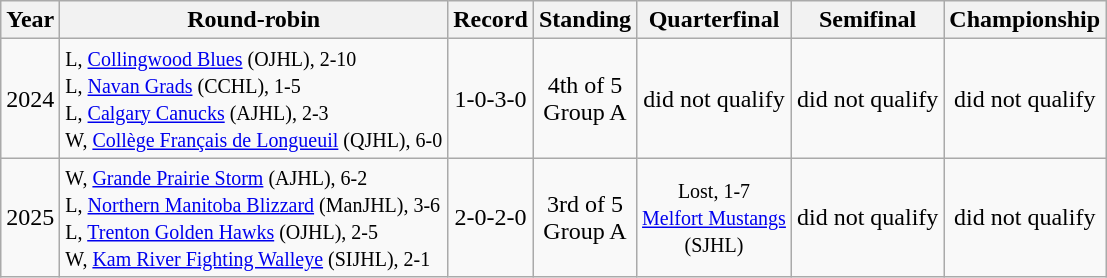<table class="wikitable" style="text-align:center;">
<tr>
<th>Year</th>
<th>Round-robin</th>
<th>Record</th>
<th>Standing</th>
<th>Quarterfinal</th>
<th>Semifinal</th>
<th>Championship</th>
</tr>
<tr>
<td>2024</td>
<td align=left><small>L, <a href='#'>Collingwood Blues</a> (OJHL), 2-10<br>L, <a href='#'>Navan Grads</a> (CCHL), 1-5<br>L, <a href='#'>Calgary Canucks</a> (AJHL), 2-3<br>W, <a href='#'>Collège Français de Longueuil</a> (QJHL), 6-0</small></td>
<td>1-0-3-0</td>
<td>4th of 5 <br>Group A</td>
<td>did not qualify</td>
<td>did not qualify</td>
<td>did not qualify</td>
</tr>
<tr>
<td>2025</td>
<td align=left><small>W, <a href='#'>Grande Prairie Storm</a> (AJHL), 6-2<br>L, <a href='#'>Northern Manitoba Blizzard</a> (ManJHL), 3-6<br>L, <a href='#'>Trenton Golden Hawks</a> (OJHL), 2-5<br>W, <a href='#'>Kam River Fighting Walleye</a> (SIJHL), 2-1</small></td>
<td>2-0-2-0</td>
<td>3rd of 5 <br>Group A</td>
<td><small>Lost,  1-7<br><a href='#'>Melfort Mustangs </a><br> (SJHL)</small></td>
<td>did not qualify</td>
<td>did not qualify</td>
</tr>
</table>
